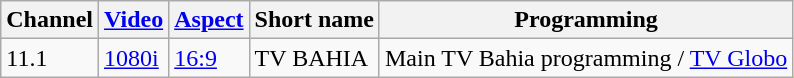<table class="wikitable">
<tr>
<th>Channel</th>
<th><a href='#'>Video</a></th>
<th><a href='#'>Aspect</a></th>
<th>Short name</th>
<th>Programming</th>
</tr>
<tr>
<td>11.1</td>
<td><a href='#'>1080i</a></td>
<td><a href='#'>16:9</a></td>
<td>TV BAHIA</td>
<td>Main TV Bahia programming / <a href='#'>TV Globo</a></td>
</tr>
</table>
